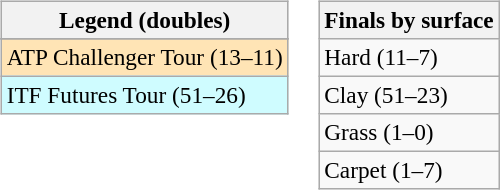<table>
<tr valign=top>
<td><br><table class=wikitable style=font-size:97%>
<tr>
<th>Legend (doubles)</th>
</tr>
<tr bgcolor=e5d1cb>
</tr>
<tr bgcolor=moccasin>
<td>ATP Challenger Tour (13–11)</td>
</tr>
<tr bgcolor=cffcff>
<td>ITF Futures Tour (51–26)</td>
</tr>
</table>
</td>
<td><br><table class=wikitable style=font-size:97%>
<tr>
<th>Finals by surface</th>
</tr>
<tr>
<td>Hard (11–7)</td>
</tr>
<tr>
<td>Clay (51–23)</td>
</tr>
<tr>
<td>Grass (1–0)</td>
</tr>
<tr>
<td>Carpet (1–7)</td>
</tr>
</table>
</td>
</tr>
</table>
